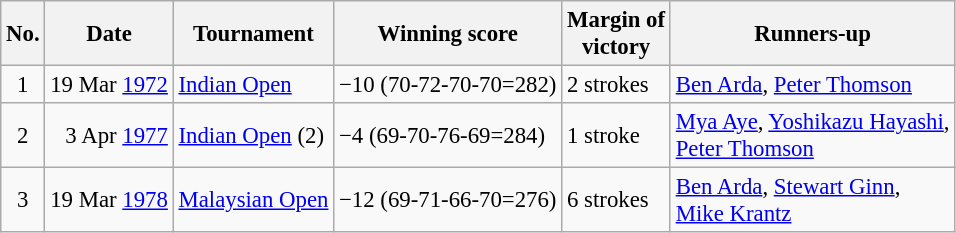<table class="wikitable" style="font-size:95%;">
<tr>
<th>No.</th>
<th>Date</th>
<th>Tournament</th>
<th>Winning score</th>
<th>Margin of<br>victory</th>
<th>Runners-up</th>
</tr>
<tr>
<td align=center>1</td>
<td align=right>19 Mar <a href='#'>1972</a></td>
<td><a href='#'>Indian Open</a></td>
<td>−10 (70-72-70-70=282)</td>
<td>2 strokes</td>
<td> <a href='#'>Ben Arda</a>,  <a href='#'>Peter Thomson</a></td>
</tr>
<tr>
<td align=center>2</td>
<td align=right>3 Apr <a href='#'>1977</a></td>
<td><a href='#'>Indian Open</a> (2)</td>
<td>−4 (69-70-76-69=284)</td>
<td>1 stroke</td>
<td> <a href='#'>Mya Aye</a>,  <a href='#'>Yoshikazu Hayashi</a>,<br> <a href='#'>Peter Thomson</a></td>
</tr>
<tr>
<td align=center>3</td>
<td align=right>19 Mar <a href='#'>1978</a></td>
<td><a href='#'>Malaysian Open</a></td>
<td>−12 (69-71-66-70=276)</td>
<td>6 strokes</td>
<td> <a href='#'>Ben Arda</a>,  <a href='#'>Stewart Ginn</a>,<br> <a href='#'>Mike Krantz</a></td>
</tr>
</table>
